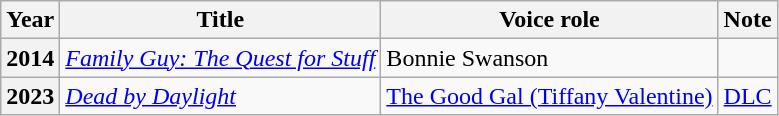<table class="wikitable sortable plainrowheaders">
<tr>
<th scope="col">Year</th>
<th scope="col">Title</th>
<th scope="col">Voice role</th>
<th scope="col">Note</th>
</tr>
<tr>
<th scope="row">2014</th>
<td><em><a href='#'>Family Guy: The Quest for Stuff</a></em></td>
<td>Bonnie Swanson</td>
<td></td>
</tr>
<tr>
<th scope="row">2023</th>
<td><em><a href='#'>Dead by Daylight</a></em></td>
<td><a href='#'>The Good Gal (Tiffany Valentine)</a></td>
<td><a href='#'>DLC</a></td>
</tr>
</table>
